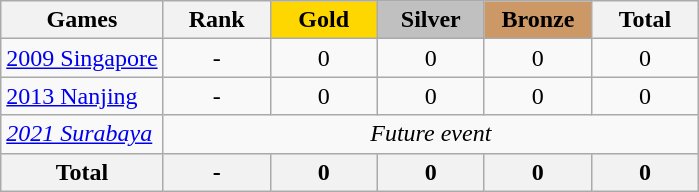<table class="wikitable sortable" style="margin-top:0em; text-align:center; font-size:100%;">
<tr>
<th>Games</th>
<th style="width:4em;">Rank</th>
<th style="background:gold; width:4em;"><strong>Gold</strong></th>
<th style="background:silver; width:4em;"><strong>Silver</strong></th>
<th style="background:#cc9966; width:4em;"><strong>Bronze</strong></th>
<th style="width:4em;">Total</th>
</tr>
<tr>
<td align=left><a href='#'>2009 Singapore</a></td>
<td>-</td>
<td>0</td>
<td>0</td>
<td>0</td>
<td>0</td>
</tr>
<tr>
<td align=left><a href='#'>2013 Nanjing</a></td>
<td>-</td>
<td>0</td>
<td>0</td>
<td>0</td>
<td>0</td>
</tr>
<tr>
<td align=left><em><a href='#'>2021 Surabaya</a></em></td>
<td colspan=5><em>Future event</em></td>
</tr>
<tr>
<th>Total</th>
<th>-</th>
<th>0</th>
<th>0</th>
<th>0</th>
<th>0</th>
</tr>
</table>
